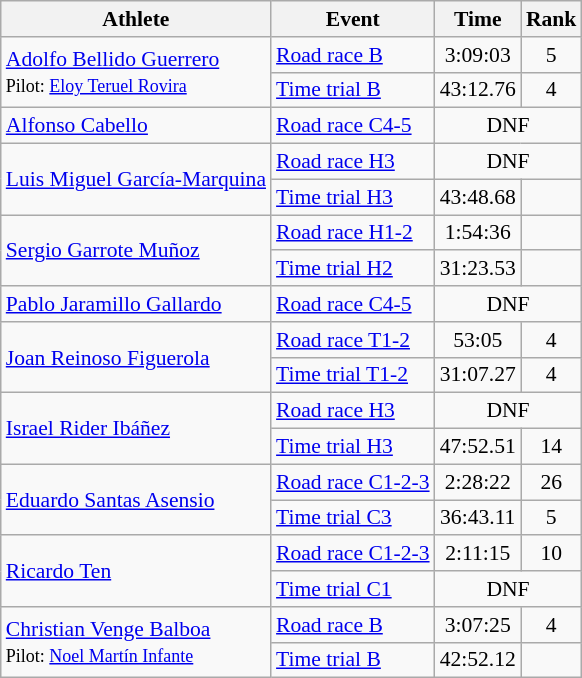<table class=wikitable style="font-size:90%">
<tr>
<th>Athlete</th>
<th>Event</th>
<th>Time</th>
<th>Rank</th>
</tr>
<tr align=center>
<td align=left rowspan=2><a href='#'>Adolfo Bellido Guerrero</a><br><small>Pilot: <a href='#'>Eloy Teruel Rovira</a></small></td>
<td align=left><a href='#'>Road race B</a></td>
<td>3:09:03</td>
<td>5</td>
</tr>
<tr align=center>
<td align=left><a href='#'>Time trial B</a></td>
<td>43:12.76</td>
<td>4</td>
</tr>
<tr align=center>
<td align="left"><a href='#'>Alfonso Cabello</a></td>
<td align=left><a href='#'>Road race C4-5</a></td>
<td colspan="2">DNF</td>
</tr>
<tr align=center>
<td align=left rowspan=2><a href='#'>Luis Miguel García-Marquina</a></td>
<td align=left><a href='#'>Road race H3</a></td>
<td colspan="2">DNF</td>
</tr>
<tr align=center>
<td align=left><a href='#'>Time trial H3</a></td>
<td>43:48.68</td>
<td></td>
</tr>
<tr align=center>
<td align=left rowspan=2><a href='#'>Sergio Garrote Muñoz</a></td>
<td align=left><a href='#'>Road race H1-2</a></td>
<td>1:54:36</td>
<td></td>
</tr>
<tr align=center>
<td align=left><a href='#'>Time trial H2</a></td>
<td>31:23.53</td>
<td></td>
</tr>
<tr align=center>
<td align="left"><a href='#'>Pablo Jaramillo Gallardo</a></td>
<td align=left><a href='#'>Road race C4-5</a></td>
<td colspan="2">DNF</td>
</tr>
<tr align=center>
<td align=left rowspan=2><a href='#'>Joan Reinoso Figuerola</a></td>
<td align=left><a href='#'>Road race T1-2</a></td>
<td>53:05</td>
<td>4</td>
</tr>
<tr align=center>
<td align=left><a href='#'>Time trial T1-2</a></td>
<td>31:07.27</td>
<td>4</td>
</tr>
<tr align=center>
<td align=left rowspan=2><a href='#'>Israel Rider Ibáñez</a></td>
<td align=left><a href='#'>Road race H3</a></td>
<td colspan="2">DNF</td>
</tr>
<tr align=center>
<td align=left><a href='#'>Time trial H3</a></td>
<td>47:52.51</td>
<td>14</td>
</tr>
<tr align=center>
<td align=left rowspan=2><a href='#'>Eduardo Santas Asensio</a></td>
<td align=left><a href='#'>Road race C1-2-3</a></td>
<td>2:28:22</td>
<td>26</td>
</tr>
<tr align=center>
<td align=left><a href='#'>Time trial C3</a></td>
<td>36:43.11</td>
<td>5</td>
</tr>
<tr align=center>
<td align=left rowspan=2><a href='#'>Ricardo Ten</a></td>
<td align=left><a href='#'>Road race C1-2-3</a></td>
<td>2:11:15</td>
<td>10</td>
</tr>
<tr align=center>
<td align=left><a href='#'>Time trial C1</a></td>
<td colspan="2">DNF</td>
</tr>
<tr align=center>
<td align=left rowspan=2><a href='#'>Christian Venge Balboa</a><br><small>Pilot: <a href='#'>Noel Martín Infante</a></small></td>
<td align=left><a href='#'>Road race B</a></td>
<td>3:07:25</td>
<td>4</td>
</tr>
<tr align=center>
<td align=left><a href='#'>Time trial B</a></td>
<td>42:52.12</td>
<td></td>
</tr>
</table>
